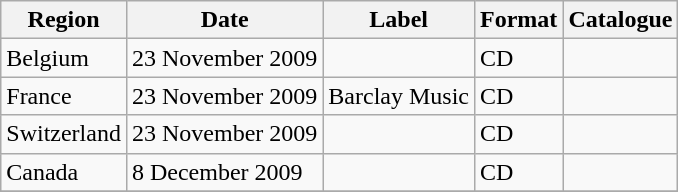<table class="wikitable">
<tr>
<th>Region</th>
<th>Date</th>
<th>Label</th>
<th>Format</th>
<th>Catalogue</th>
</tr>
<tr>
<td>Belgium</td>
<td>23 November 2009</td>
<td></td>
<td>CD</td>
<td></td>
</tr>
<tr>
<td>France</td>
<td>23 November 2009</td>
<td>Barclay Music</td>
<td>CD</td>
<td></td>
</tr>
<tr>
<td>Switzerland</td>
<td>23 November 2009</td>
<td></td>
<td>CD</td>
<td></td>
</tr>
<tr>
<td>Canada</td>
<td>8 December 2009</td>
<td></td>
<td>CD</td>
<td></td>
</tr>
<tr>
</tr>
</table>
